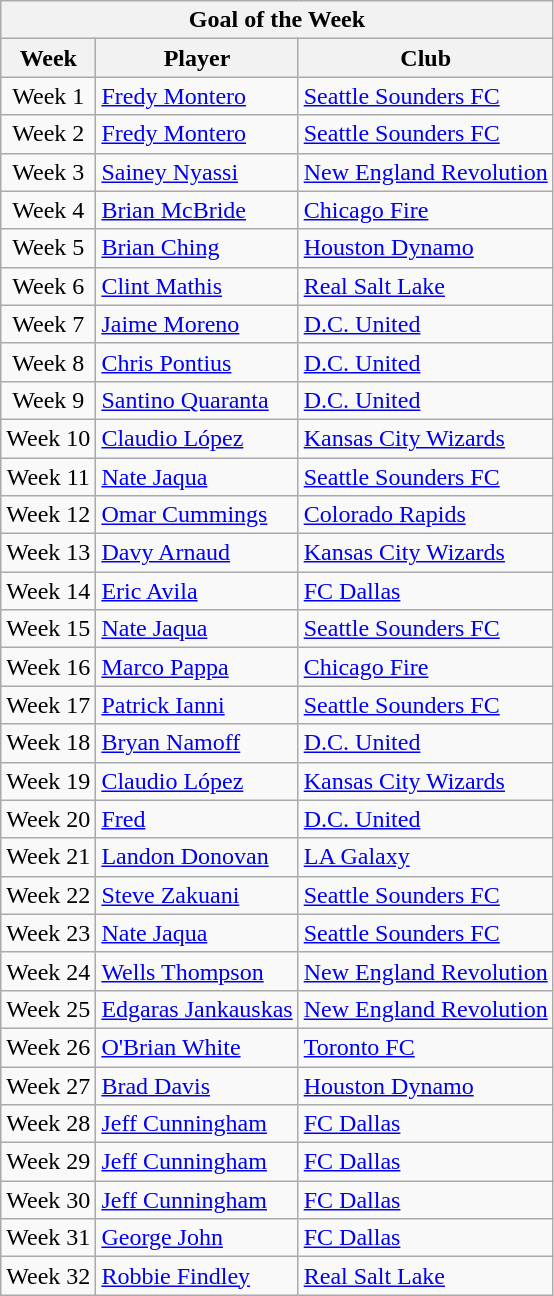<table class="wikitable collapsible collapsed">
<tr>
<th colspan="3">Goal of the Week</th>
</tr>
<tr>
<th>Week</th>
<th>Player</th>
<th>Club</th>
</tr>
<tr>
<td align=center>Week 1</td>
<td> <a href='#'>Fredy Montero</a></td>
<td><a href='#'>Seattle Sounders FC</a></td>
</tr>
<tr>
<td align=center>Week 2</td>
<td> <a href='#'>Fredy Montero</a></td>
<td><a href='#'>Seattle Sounders FC</a></td>
</tr>
<tr>
<td align=center>Week 3</td>
<td> <a href='#'>Sainey Nyassi</a></td>
<td><a href='#'>New England Revolution</a></td>
</tr>
<tr>
<td align=center>Week 4</td>
<td> <a href='#'>Brian McBride</a></td>
<td><a href='#'>Chicago Fire</a></td>
</tr>
<tr>
<td align=center>Week 5</td>
<td> <a href='#'>Brian Ching</a></td>
<td><a href='#'>Houston Dynamo</a></td>
</tr>
<tr>
<td align=center>Week 6</td>
<td> <a href='#'>Clint Mathis</a></td>
<td><a href='#'>Real Salt Lake</a></td>
</tr>
<tr>
<td align=center>Week 7</td>
<td> <a href='#'>Jaime Moreno</a></td>
<td><a href='#'>D.C. United</a></td>
</tr>
<tr>
<td align=center>Week 8</td>
<td> <a href='#'>Chris Pontius</a></td>
<td><a href='#'>D.C. United</a></td>
</tr>
<tr>
<td align=center>Week 9</td>
<td> <a href='#'>Santino Quaranta</a></td>
<td><a href='#'>D.C. United</a></td>
</tr>
<tr>
<td align=center>Week 10</td>
<td> <a href='#'>Claudio López</a></td>
<td><a href='#'>Kansas City Wizards</a></td>
</tr>
<tr>
<td align=center>Week 11</td>
<td> <a href='#'>Nate Jaqua</a></td>
<td><a href='#'>Seattle Sounders FC</a></td>
</tr>
<tr>
<td align=center>Week 12</td>
<td> <a href='#'>Omar Cummings</a></td>
<td><a href='#'>Colorado Rapids</a></td>
</tr>
<tr>
<td align=center>Week 13</td>
<td> <a href='#'>Davy Arnaud</a></td>
<td><a href='#'>Kansas City Wizards</a></td>
</tr>
<tr>
<td align=center>Week 14</td>
<td> <a href='#'>Eric Avila</a></td>
<td><a href='#'>FC Dallas</a></td>
</tr>
<tr>
<td align=center>Week 15</td>
<td> <a href='#'>Nate Jaqua</a></td>
<td><a href='#'>Seattle Sounders FC</a></td>
</tr>
<tr>
<td align=center>Week 16</td>
<td> <a href='#'>Marco Pappa</a></td>
<td><a href='#'>Chicago Fire</a></td>
</tr>
<tr>
<td align=center>Week 17</td>
<td> <a href='#'>Patrick Ianni</a></td>
<td><a href='#'>Seattle Sounders FC</a></td>
</tr>
<tr>
<td align=center>Week 18</td>
<td> <a href='#'>Bryan Namoff</a></td>
<td><a href='#'>D.C. United</a></td>
</tr>
<tr>
<td align=center>Week 19</td>
<td> <a href='#'>Claudio López</a></td>
<td><a href='#'>Kansas City Wizards</a></td>
</tr>
<tr>
<td align=center>Week 20</td>
<td> <a href='#'>Fred</a></td>
<td><a href='#'>D.C. United</a></td>
</tr>
<tr>
<td align=center>Week 21</td>
<td> <a href='#'>Landon Donovan</a></td>
<td><a href='#'>LA Galaxy</a></td>
</tr>
<tr>
<td align=center>Week 22</td>
<td> <a href='#'>Steve Zakuani</a></td>
<td><a href='#'>Seattle Sounders FC</a></td>
</tr>
<tr>
<td align=center>Week 23</td>
<td> <a href='#'>Nate Jaqua</a></td>
<td><a href='#'>Seattle Sounders FC</a></td>
</tr>
<tr>
<td align=center>Week 24</td>
<td> <a href='#'>Wells Thompson</a></td>
<td><a href='#'>New England Revolution</a></td>
</tr>
<tr>
<td align=center>Week 25</td>
<td> <a href='#'>Edgaras Jankauskas</a></td>
<td><a href='#'>New England Revolution</a></td>
</tr>
<tr>
<td align=center>Week 26</td>
<td> <a href='#'>O'Brian White</a></td>
<td><a href='#'>Toronto FC</a></td>
</tr>
<tr>
<td align=center>Week 27</td>
<td> <a href='#'>Brad Davis</a></td>
<td><a href='#'>Houston Dynamo</a></td>
</tr>
<tr>
<td align=center>Week 28</td>
<td> <a href='#'>Jeff Cunningham</a></td>
<td><a href='#'>FC Dallas</a></td>
</tr>
<tr>
<td align=center>Week 29</td>
<td> <a href='#'>Jeff Cunningham</a></td>
<td><a href='#'>FC Dallas</a></td>
</tr>
<tr>
<td align=center>Week 30</td>
<td> <a href='#'>Jeff Cunningham</a></td>
<td><a href='#'>FC Dallas</a></td>
</tr>
<tr>
<td align=center>Week 31</td>
<td> <a href='#'>George John</a></td>
<td><a href='#'>FC Dallas</a></td>
</tr>
<tr>
<td align=center>Week 32</td>
<td> <a href='#'>Robbie Findley</a></td>
<td><a href='#'>Real Salt Lake</a></td>
</tr>
</table>
